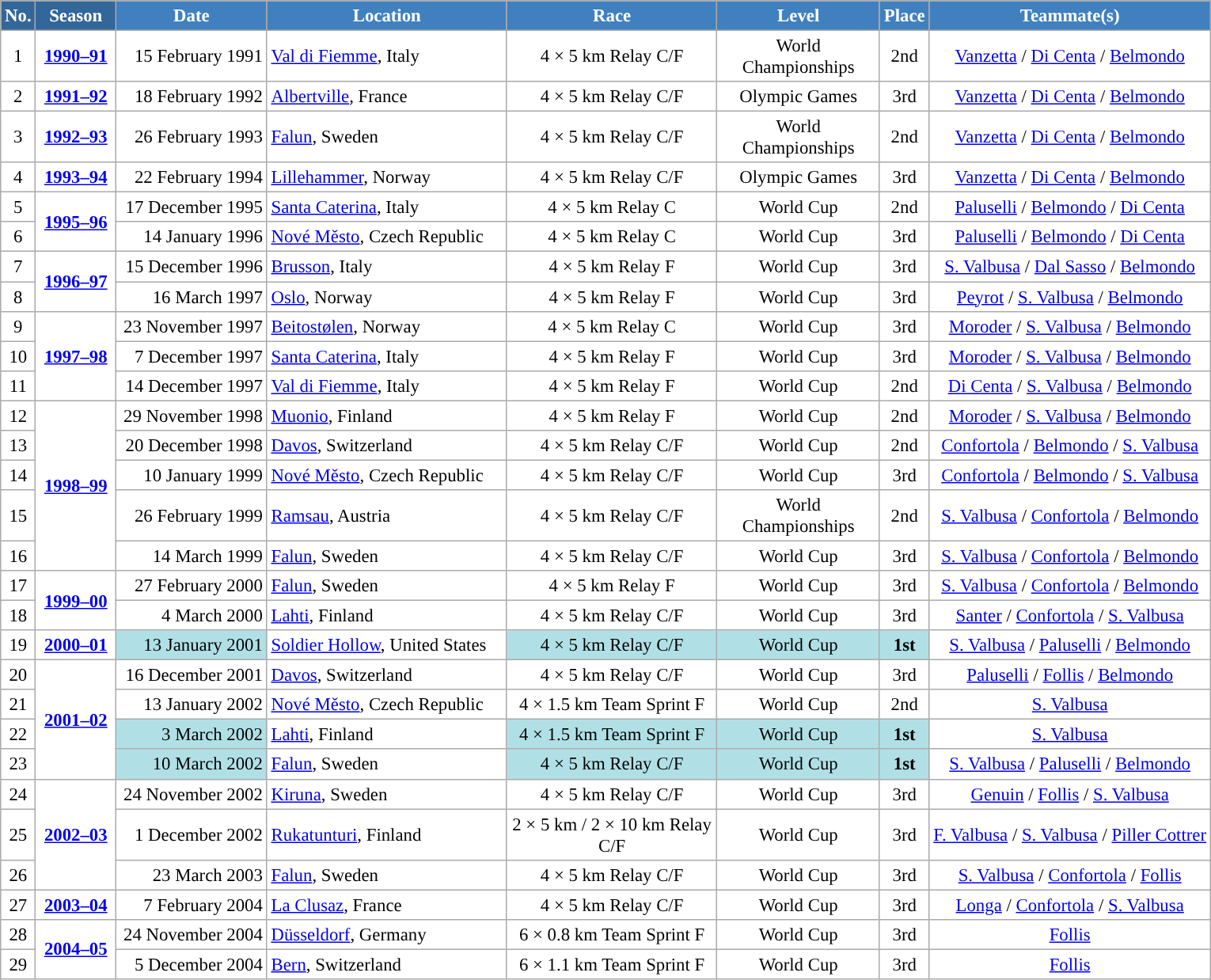<table class="wikitable sortable" style="font-size:95%; text-align:center; border:grey solid 1px; border-collapse:collapse; background:#ffffff;">
<tr style="background:#efefef;">
<th style="background-color:#369; color:white;">No.</th>
<th style="background-color:#369; color:white;">Season</th>
<th style="background-color:#4180be; color:white; width:120px;">Date</th>
<th style="background-color:#4180be; color:white; width:195px;">Location</th>
<th style="background-color:#4180be; color:white; width:170px;">Race</th>
<th style="background-color:#4180be; color:white; width:130px;">Level</th>
<th style="background-color:#4180be; color:white;">Place</th>
<th style="background-color:#4180be; color:white;">Teammate(s)</th>
</tr>
<tr>
<td align=center>1</td>
<td rowspan=1 align=center><strong> <a href='#'>1990–91</a> </strong></td>
<td align=right>15 February 1991</td>
<td align=left> <a href='#'>Val di Fiemme</a>, Italy</td>
<td>4 × 5 km Relay C/F</td>
<td>World Championships</td>
<td>2nd</td>
<td><a href='#'>Vanzetta</a> / <a href='#'>Di Centa</a> / <a href='#'>Belmondo</a></td>
</tr>
<tr>
<td align=center>2</td>
<td rowspan=1 align=center><strong> <a href='#'>1991–92</a> </strong></td>
<td align=right>18 February 1992</td>
<td align=left> <a href='#'>Albertville</a>, France</td>
<td>4 × 5 km Relay C/F</td>
<td>Olympic Games</td>
<td>3rd</td>
<td><a href='#'>Vanzetta</a> / <a href='#'>Di Centa</a> / <a href='#'>Belmondo</a></td>
</tr>
<tr>
<td align=center>3</td>
<td rowspan=1 align=center><strong> <a href='#'>1992–93</a> </strong></td>
<td align=right>26 February 1993</td>
<td align=left> <a href='#'>Falun</a>, Sweden</td>
<td>4 × 5 km Relay C/F</td>
<td>World Championships</td>
<td>2nd</td>
<td><a href='#'>Vanzetta</a> / <a href='#'>Di Centa</a> / <a href='#'>Belmondo</a></td>
</tr>
<tr>
<td align=center>4</td>
<td rowspan=1 align=center><strong> <a href='#'>1993–94</a> </strong></td>
<td align=right>22 February 1994</td>
<td align=left> <a href='#'>Lillehammer</a>, Norway</td>
<td>4 × 5 km Relay C/F</td>
<td>Olympic Games</td>
<td>3rd</td>
<td><a href='#'>Vanzetta</a> / <a href='#'>Di Centa</a> / <a href='#'>Belmondo</a></td>
</tr>
<tr>
<td align=center>5</td>
<td rowspan=2 align=center><strong> <a href='#'>1995–96</a> </strong></td>
<td align=right>17 December 1995</td>
<td align=left> <a href='#'>Santa Caterina</a>, Italy</td>
<td>4 × 5 km Relay C</td>
<td>World Cup</td>
<td>2nd</td>
<td><a href='#'>Paluselli</a> / <a href='#'>Belmondo</a> / <a href='#'>Di Centa</a></td>
</tr>
<tr>
<td align=center>6</td>
<td align=right>14 January 1996</td>
<td align=left> <a href='#'>Nové Město</a>, Czech Republic</td>
<td>4 × 5 km Relay C</td>
<td>World Cup</td>
<td>3rd</td>
<td><a href='#'>Paluselli</a> / <a href='#'>Belmondo</a> / <a href='#'>Di Centa</a></td>
</tr>
<tr>
<td align=center>7</td>
<td rowspan=2 align=center><strong> <a href='#'>1996–97</a> </strong></td>
<td align=right>15 December 1996</td>
<td align=left> <a href='#'>Brusson</a>, Italy</td>
<td>4 × 5 km Relay F</td>
<td>World Cup</td>
<td>3rd</td>
<td><a href='#'>S. Valbusa</a> / <a href='#'>Dal Sasso</a> / <a href='#'>Belmondo</a></td>
</tr>
<tr>
<td align=center>8</td>
<td align=right>16 March 1997</td>
<td align=left> <a href='#'>Oslo</a>, Norway</td>
<td>4 × 5 km Relay F</td>
<td>World Cup</td>
<td>3rd</td>
<td><a href='#'>Peyrot</a> / <a href='#'>S. Valbusa</a> / <a href='#'>Belmondo</a></td>
</tr>
<tr>
<td align=center>9</td>
<td rowspan=3 align=center><strong> <a href='#'>1997–98</a> </strong></td>
<td align=right>23 November 1997</td>
<td align=left> <a href='#'>Beitostølen</a>, Norway</td>
<td>4 × 5 km Relay C</td>
<td>World Cup</td>
<td>3rd</td>
<td><a href='#'>Moroder</a> / <a href='#'>S. Valbusa</a> / <a href='#'>Belmondo</a></td>
</tr>
<tr>
<td align=center>10</td>
<td align=right>7 December 1997</td>
<td align=left> <a href='#'>Santa Caterina</a>, Italy</td>
<td>4 × 5 km Relay F</td>
<td>World Cup</td>
<td>3rd</td>
<td><a href='#'>Moroder</a> / <a href='#'>S. Valbusa</a> / <a href='#'>Belmondo</a></td>
</tr>
<tr>
<td align=center>11</td>
<td align=right>14 December 1997</td>
<td align=left> <a href='#'>Val di Fiemme</a>, Italy</td>
<td>4 × 5 km Relay F</td>
<td>World Cup</td>
<td>2nd</td>
<td><a href='#'>Di Centa</a> / <a href='#'>S. Valbusa</a> / <a href='#'>Belmondo</a></td>
</tr>
<tr>
<td align=center>12</td>
<td rowspan=5 align=center><strong> <a href='#'>1998–99</a> </strong></td>
<td align=right>29 November 1998</td>
<td align=left> <a href='#'>Muonio</a>, Finland</td>
<td>4 × 5 km Relay F</td>
<td>World Cup</td>
<td>2nd</td>
<td><a href='#'>Moroder</a> / <a href='#'>S. Valbusa</a> / <a href='#'>Belmondo</a></td>
</tr>
<tr>
<td align=center>13</td>
<td align=right>20 December 1998</td>
<td align=left> <a href='#'>Davos</a>, Switzerland</td>
<td>4 × 5 km Relay C/F</td>
<td>World Cup</td>
<td>2nd</td>
<td><a href='#'>Confortola</a> / <a href='#'>Belmondo</a> / <a href='#'>S. Valbusa</a></td>
</tr>
<tr>
<td align=center>14</td>
<td align=right>10 January 1999</td>
<td align=left> <a href='#'>Nové Město</a>, Czech Republic</td>
<td>4 × 5 km Relay C/F</td>
<td>World Cup</td>
<td>3rd</td>
<td><a href='#'>Confortola</a> / <a href='#'>Belmondo</a> / <a href='#'>S. Valbusa</a></td>
</tr>
<tr>
<td align=center>15</td>
<td align=right>26 February 1999</td>
<td align=left> <a href='#'>Ramsau</a>, Austria</td>
<td>4 × 5 km Relay C/F</td>
<td>World Championships</td>
<td>2nd</td>
<td><a href='#'>S. Valbusa</a> / <a href='#'>Confortola</a> / <a href='#'>Belmondo</a></td>
</tr>
<tr>
<td align=center>16</td>
<td align=right>14 March 1999</td>
<td align=left> <a href='#'>Falun</a>, Sweden</td>
<td>4 × 5 km Relay C/F</td>
<td>World Cup</td>
<td>3rd</td>
<td><a href='#'>S. Valbusa</a> / <a href='#'>Confortola</a> / <a href='#'>Belmondo</a></td>
</tr>
<tr>
<td align=center>17</td>
<td rowspan=2 align=center><strong> <a href='#'>1999–00</a> </strong></td>
<td align=right>27 February 2000</td>
<td align=left> <a href='#'>Falun</a>, Sweden</td>
<td>4 × 5 km Relay F</td>
<td>World Cup</td>
<td>3rd</td>
<td><a href='#'>S. Valbusa</a> / <a href='#'>Confortola</a> / <a href='#'>Belmondo</a></td>
</tr>
<tr>
<td align=center>18</td>
<td align=right>4 March 2000</td>
<td align=left> <a href='#'>Lahti</a>, Finland</td>
<td>4 × 5 km Relay C/F</td>
<td>World Cup</td>
<td>3rd</td>
<td><a href='#'>Santer</a> / <a href='#'>Confortola</a> / <a href='#'>S. Valbusa</a></td>
</tr>
<tr>
<td align=center>19</td>
<td rowspan=1 align=center><strong><a href='#'>2000–01</a></strong></td>
<td bgcolor="#BOEOE6" align=right>13 January 2001</td>
<td align=left> <a href='#'>Soldier Hollow</a>, United States</td>
<td bgcolor="#BOEOE6">4 × 5 km Relay C/F</td>
<td bgcolor="#BOEOE6">World Cup</td>
<td bgcolor="#BOEOE6"><strong>1st</strong></td>
<td><a href='#'>S. Valbusa</a> / <a href='#'>Paluselli</a> / <a href='#'>Belmondo</a></td>
</tr>
<tr>
<td align=center>20</td>
<td rowspan=4 align=center><strong> <a href='#'>2001–02</a> </strong></td>
<td align=right>16 December 2001</td>
<td align=left> <a href='#'>Davos</a>, Switzerland</td>
<td>4 × 5 km Relay C/F</td>
<td>World Cup</td>
<td>3rd</td>
<td><a href='#'>Paluselli</a> / <a href='#'>Follis</a> / <a href='#'>Belmondo</a></td>
</tr>
<tr>
<td align=center>21</td>
<td align=right>13 January 2002</td>
<td align=left> <a href='#'>Nové Město</a>, Czech Republic</td>
<td>4 × 1.5 km Team Sprint F</td>
<td>World Cup</td>
<td>2nd</td>
<td><a href='#'>S. Valbusa</a></td>
</tr>
<tr>
<td align=center>22</td>
<td bgcolor="#BOEOE6" align=right>3 March 2002</td>
<td align=left> <a href='#'>Lahti</a>, Finland</td>
<td bgcolor="#BOEOE6">4 × 1.5 km Team Sprint F</td>
<td bgcolor="#BOEOE6">World Cup</td>
<td bgcolor="#BOEOE6"><strong>1st</strong></td>
<td><a href='#'>S. Valbusa</a></td>
</tr>
<tr>
<td align=center>23</td>
<td bgcolor="#BOEOE6" align=right>10 March 2002</td>
<td align=left> <a href='#'>Falun</a>, Sweden</td>
<td bgcolor="#BOEOE6">4 × 5 km Relay C/F</td>
<td bgcolor="#BOEOE6">World Cup</td>
<td bgcolor="#BOEOE6"><strong>1st</strong></td>
<td><a href='#'>S. Valbusa</a> / <a href='#'>Paluselli</a> / <a href='#'>Belmondo</a></td>
</tr>
<tr>
<td align=center>24</td>
<td rowspan=3 align=center><strong> <a href='#'>2002–03</a> </strong></td>
<td align=right>24 November 2002</td>
<td align=left> <a href='#'>Kiruna</a>, Sweden</td>
<td>4 × 5 km Relay C/F</td>
<td>World Cup</td>
<td>3rd</td>
<td><a href='#'>Genuin</a> / <a href='#'>Follis</a> / <a href='#'>S. Valbusa</a></td>
</tr>
<tr>
<td align=center>25</td>
<td align=right>1 December 2002</td>
<td align=left> <a href='#'>Rukatunturi</a>, Finland</td>
<td>2 × 5 km / 2 × 10 km Relay C/F</td>
<td>World Cup</td>
<td>3rd</td>
<td><a href='#'>F. Valbusa</a> / <a href='#'>S. Valbusa</a> / <a href='#'>Piller Cottrer</a></td>
</tr>
<tr>
<td align=center>26</td>
<td align=right>23 March 2003</td>
<td align=left> <a href='#'>Falun</a>, Sweden</td>
<td>4 × 5 km Relay C/F</td>
<td>World Cup</td>
<td>3rd</td>
<td><a href='#'>S. Valbusa</a> / <a href='#'>Confortola</a> / <a href='#'>Follis</a></td>
</tr>
<tr>
<td align=center>27</td>
<td rowspan=1 align=center><strong> <a href='#'>2003–04</a> </strong></td>
<td align=right>7 February 2004</td>
<td align=left> <a href='#'>La Clusaz</a>, France</td>
<td>4 × 5 km Relay C/F</td>
<td>World Cup</td>
<td>3rd</td>
<td><a href='#'>Longa</a> / <a href='#'>Confortola</a> / <a href='#'>S. Valbusa</a></td>
</tr>
<tr>
<td align=center>28</td>
<td rowspan=2 align=center><strong> <a href='#'>2004–05</a> </strong></td>
<td align=right>24 November 2004</td>
<td align=left> <a href='#'>Düsseldorf</a>, Germany</td>
<td>6 × 0.8 km Team Sprint F</td>
<td>World Cup</td>
<td>3rd</td>
<td><a href='#'>Follis</a></td>
</tr>
<tr>
<td align=center>29</td>
<td align=right>5 December 2004</td>
<td align=left> <a href='#'>Bern</a>, Switzerland</td>
<td>6 × 1.1 km Team Sprint F</td>
<td>World Cup</td>
<td>3rd</td>
<td><a href='#'>Follis</a></td>
</tr>
</table>
